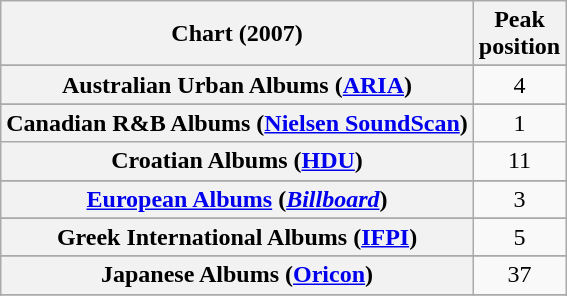<table class="wikitable sortable plainrowheaders" style="text-align:center">
<tr>
<th scope="col">Chart (2007)</th>
<th scope="col">Peak<br>position</th>
</tr>
<tr>
</tr>
<tr>
<th scope="row">Australian Urban Albums (<a href='#'>ARIA</a>)</th>
<td>4</td>
</tr>
<tr>
</tr>
<tr>
</tr>
<tr>
</tr>
<tr>
</tr>
<tr>
<th scope="row">Canadian R&B Albums (<a href='#'>Nielsen SoundScan</a>)</th>
<td>1</td>
</tr>
<tr>
<th scope="row">Croatian Albums (<a href='#'>HDU</a>)</th>
<td>11</td>
</tr>
<tr>
</tr>
<tr>
</tr>
<tr>
</tr>
<tr>
<th scope="row"><a href='#'>European Albums</a> (<em><a href='#'>Billboard</a></em>)</th>
<td>3</td>
</tr>
<tr>
</tr>
<tr>
</tr>
<tr>
<th scope="row">Greek International Albums (<a href='#'>IFPI</a>)</th>
<td>5</td>
</tr>
<tr>
</tr>
<tr>
</tr>
<tr>
<th scope="row">Japanese Albums (<a href='#'>Oricon</a>)</th>
<td>37</td>
</tr>
<tr>
</tr>
<tr>
</tr>
<tr>
</tr>
<tr>
</tr>
<tr>
</tr>
<tr>
</tr>
<tr>
</tr>
<tr>
</tr>
<tr>
</tr>
<tr>
</tr>
<tr>
</tr>
</table>
